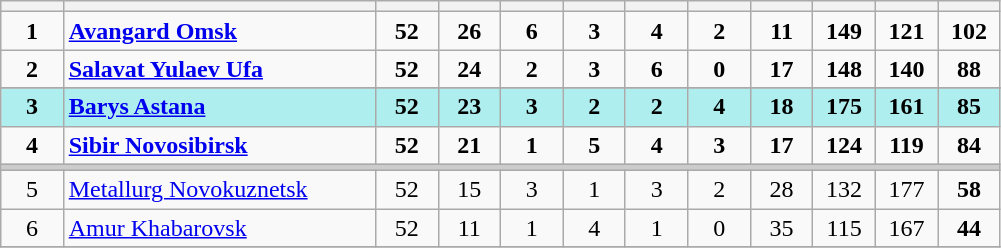<table class="wikitable sortable" style="text-align:center;">
<tr>
<th bgcolor="#DDDDFF" width="5%"></th>
<th bgcolor="#DDDDFF" width="25%"  class="unsortable"></th>
<th bgcolor="#DDDDFF" width="5%"></th>
<th bgcolor="#DDDDFF" width="5%"></th>
<th bgcolor="#DDDDFF" width="5%"></th>
<th bgcolor="#DDDDFF" width="5%"></th>
<th bgcolor="#DDDDFF" width="5%"></th>
<th bgcolor="#DDDDFF" width="5%"></th>
<th bgcolor="#DDDDFF" width="5%"></th>
<th bgcolor="#DDDDFF" width="5%"></th>
<th bgcolor="#DDDDFF" width="5%"></th>
<th bgcolor="#DDDDFF" width="5%"></th>
</tr>
<tr>
<td><strong>1</strong></td>
<td align=left><strong><a href='#'>Avangard Omsk</a></strong></td>
<td><strong>52</strong></td>
<td><strong>26</strong></td>
<td><strong>6</strong></td>
<td><strong>3</strong></td>
<td><strong>4</strong></td>
<td><strong>2</strong></td>
<td><strong>11</strong></td>
<td><strong>149</strong></td>
<td><strong>121</strong></td>
<td><strong>102</strong></td>
</tr>
<tr>
<td><strong>2</strong></td>
<td align=left><strong><a href='#'>Salavat Yulaev Ufa</a></strong></td>
<td><strong>52</strong></td>
<td><strong>24</strong></td>
<td><strong>2 </strong></td>
<td><strong>3</strong></td>
<td><strong>6</strong></td>
<td><strong>0</strong></td>
<td><strong>17</strong></td>
<td><strong>148</strong></td>
<td><strong>140</strong></td>
<td><strong>88</strong></td>
</tr>
<tr>
</tr>
<tr bgcolor=afeeee>
<td><strong>3</strong></td>
<td align=left><strong><a href='#'>Barys Astana</a></strong></td>
<td><strong>52</strong></td>
<td><strong>23</strong></td>
<td><strong>3 </strong></td>
<td><strong>2 </strong></td>
<td><strong>2</strong></td>
<td><strong>4 </strong></td>
<td><strong>18</strong></td>
<td><strong>175</strong></td>
<td><strong>161</strong></td>
<td><strong>85</strong></td>
</tr>
<tr>
<td><strong>4</strong></td>
<td align=left><strong><a href='#'>Sibir Novosibirsk</a></strong></td>
<td><strong>52</strong></td>
<td><strong>21</strong></td>
<td><strong>1</strong></td>
<td><strong>5</strong></td>
<td><strong>4 </strong></td>
<td><strong>3</strong></td>
<td><strong>17</strong></td>
<td><strong>124</strong></td>
<td><strong>119</strong></td>
<td><strong>84</strong></td>
</tr>
<tr class="unsortable" style="color:#cccccc;background-color:#cccccc;height:3px">
<td colspan="13" style="height:3px;font-size:1px"></td>
</tr>
<tr>
<td>5</td>
<td align=left><a href='#'>Metallurg Novokuznetsk</a></td>
<td>52</td>
<td>15</td>
<td>3</td>
<td>1</td>
<td>3</td>
<td>2</td>
<td>28</td>
<td>132</td>
<td>177</td>
<td><strong>58</strong></td>
</tr>
<tr>
<td>6</td>
<td align=left><a href='#'>Amur Khabarovsk</a></td>
<td>52</td>
<td>11</td>
<td>1</td>
<td>4</td>
<td>1</td>
<td>0</td>
<td>35</td>
<td>115</td>
<td>167</td>
<td><strong>44</strong></td>
</tr>
<tr>
</tr>
</table>
